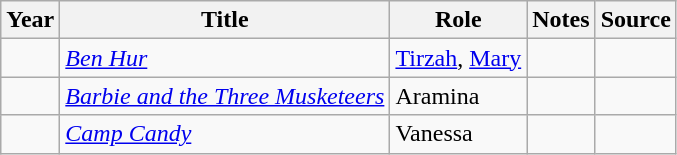<table class="wikitable sortable plainrowheaders">
<tr>
<th>Year</th>
<th>Title</th>
<th>Role</th>
<th class="unsortable">Notes</th>
<th class="unsortable">Source</th>
</tr>
<tr>
<td></td>
<td><em><a href='#'>Ben Hur</a></em></td>
<td><a href='#'>Tirzah</a>, <a href='#'>Mary</a></td>
<td></td>
<td></td>
</tr>
<tr>
<td></td>
<td><em><a href='#'>Barbie and the Three Musketeers</a></em></td>
<td>Aramina</td>
<td></td>
<td></td>
</tr>
<tr>
<td></td>
<td><em><a href='#'>Camp Candy</a></em></td>
<td>Vanessa</td>
<td></td>
<td></td>
</tr>
</table>
